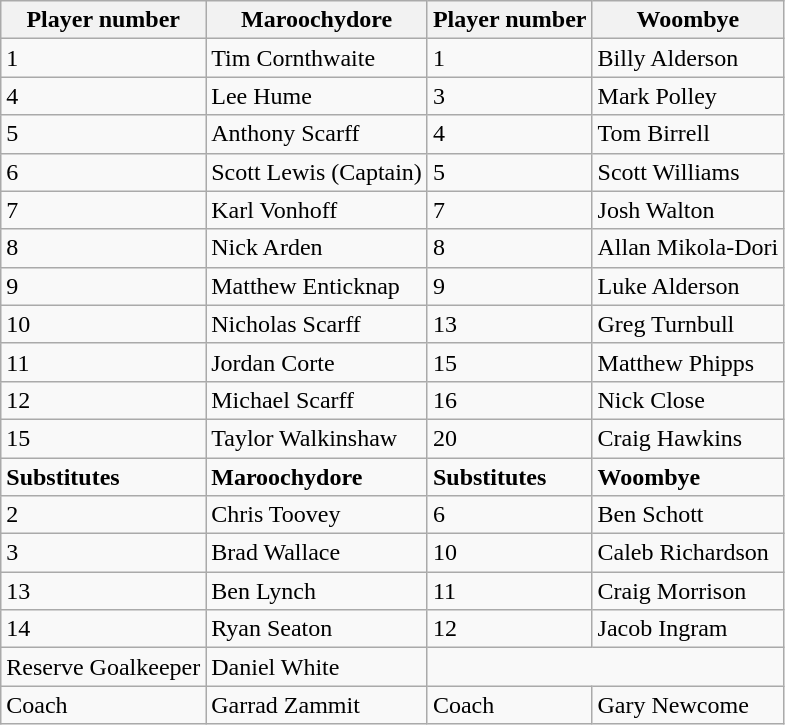<table class="wikitable">
<tr>
<th>Player number</th>
<th>Maroochydore</th>
<th>Player number</th>
<th>Woombye</th>
</tr>
<tr>
<td>1</td>
<td>Tim Cornthwaite</td>
<td>1</td>
<td>Billy Alderson</td>
</tr>
<tr>
<td>4</td>
<td>Lee Hume</td>
<td>3</td>
<td>Mark Polley</td>
</tr>
<tr>
<td>5</td>
<td>Anthony Scarff</td>
<td>4</td>
<td>Tom Birrell</td>
</tr>
<tr>
<td>6</td>
<td>Scott Lewis (Captain)</td>
<td>5</td>
<td>Scott Williams</td>
</tr>
<tr>
<td>7</td>
<td>Karl Vonhoff</td>
<td>7</td>
<td>Josh Walton</td>
</tr>
<tr>
<td>8</td>
<td>Nick Arden</td>
<td>8</td>
<td>Allan Mikola-Dori</td>
</tr>
<tr>
<td>9</td>
<td>Matthew Enticknap</td>
<td>9</td>
<td>Luke Alderson</td>
</tr>
<tr>
<td>10</td>
<td>Nicholas Scarff</td>
<td>13</td>
<td>Greg Turnbull</td>
</tr>
<tr>
<td>11</td>
<td>Jordan Corte</td>
<td>15</td>
<td>Matthew Phipps</td>
</tr>
<tr>
<td>12</td>
<td>Michael Scarff</td>
<td>16</td>
<td>Nick Close</td>
</tr>
<tr>
<td>15</td>
<td>Taylor Walkinshaw</td>
<td>20</td>
<td>Craig Hawkins</td>
</tr>
<tr>
<td><strong>Substitutes</strong></td>
<td><strong>Maroochydore</strong></td>
<td><strong>Substitutes</strong></td>
<td><strong>Woombye</strong></td>
</tr>
<tr>
<td>2</td>
<td>Chris Toovey</td>
<td>6</td>
<td>Ben Schott</td>
</tr>
<tr>
<td>3</td>
<td>Brad Wallace</td>
<td>10</td>
<td>Caleb Richardson</td>
</tr>
<tr>
<td>13</td>
<td>Ben Lynch</td>
<td>11</td>
<td>Craig Morrison</td>
</tr>
<tr>
<td>14</td>
<td>Ryan Seaton</td>
<td>12</td>
<td>Jacob Ingram</td>
</tr>
<tr>
<td>Reserve Goalkeeper</td>
<td>Daniel White</td>
</tr>
<tr>
<td>Coach</td>
<td>Garrad Zammit</td>
<td>Coach</td>
<td>Gary Newcome</td>
</tr>
</table>
